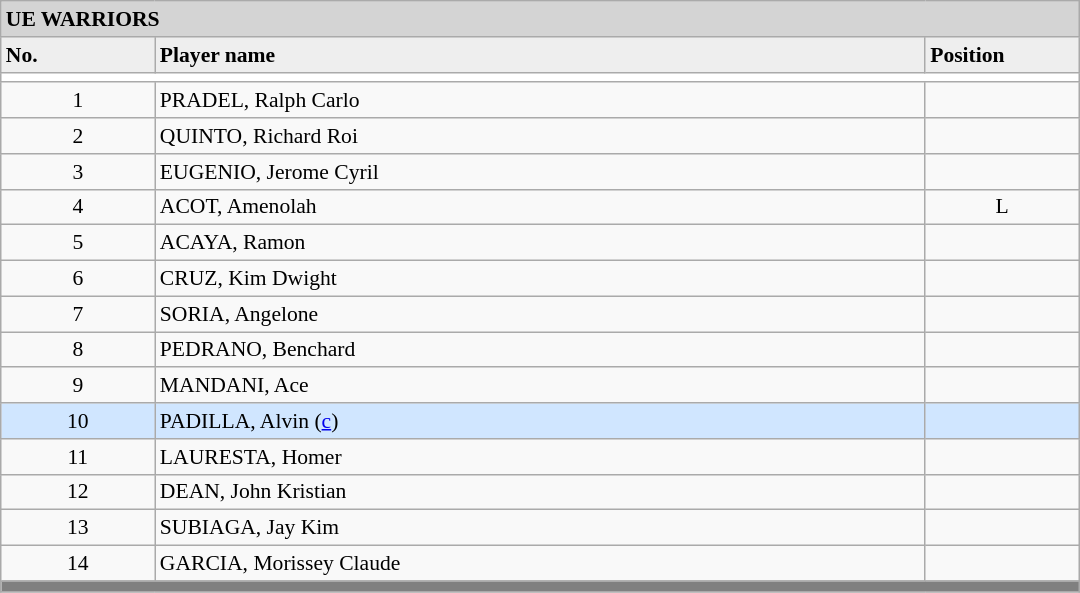<table class="wikitable collapsible collapsed" style="font-size:90%;width:50em;">
<tr>
<th style="background:#D4D4D4; text-align:left;" colspan=3> UE WARRIORS</th>
</tr>
<tr style="background:#EEEEEE; font-weight:bold;">
<td width=10%>No.</td>
<td width=50%>Player name</td>
<td width=10%>Position</td>
</tr>
<tr style="background:#FFFFFF;">
<td colspan=3 style="text-align:center"></td>
</tr>
<tr>
<td style="text-align:center">1</td>
<td>PRADEL, Ralph Carlo</td>
<td style="text-align:center"></td>
</tr>
<tr>
<td style="text-align:center">2</td>
<td>QUINTO, Richard Roi</td>
<td style="text-align:center"></td>
</tr>
<tr>
<td style="text-align:center">3</td>
<td>EUGENIO, Jerome Cyril</td>
<td style="text-align:center"></td>
</tr>
<tr>
<td style="text-align:center">4</td>
<td>ACOT, Amenolah</td>
<td style="text-align:center">L</td>
</tr>
<tr>
<td style="text-align:center">5</td>
<td>ACAYA, Ramon</td>
<td style="text-align:center"></td>
</tr>
<tr>
<td style="text-align:center">6</td>
<td>CRUZ, Kim Dwight</td>
<td style="text-align:center"></td>
</tr>
<tr>
<td style="text-align:center">7</td>
<td>SORIA, Angelone</td>
<td style="text-align:center"></td>
</tr>
<tr>
<td style="text-align:center">8</td>
<td>PEDRANO, Benchard</td>
<td style="text-align:center"></td>
</tr>
<tr>
<td style="text-align:center">9</td>
<td>MANDANI, Ace</td>
<td style="text-align:center"></td>
</tr>
<tr style="background:#D0E6FF">
<td style="text-align:center">10</td>
<td>PADILLA, Alvin (<a href='#'>c</a>)</td>
<td style="text-align:center"></td>
</tr>
<tr>
<td style="text-align:center">11</td>
<td>LAURESTA, Homer</td>
<td style="text-align:center"></td>
</tr>
<tr>
<td style="text-align:center">12</td>
<td>DEAN, John Kristian</td>
<td style="text-align:center"></td>
</tr>
<tr>
<td style="text-align:center">13</td>
<td>SUBIAGA, Jay Kim</td>
<td style="text-align:center"></td>
</tr>
<tr>
<td style="text-align:center">14</td>
<td>GARCIA, Morissey Claude</td>
<td style="text-align:center"></td>
</tr>
<tr>
<th style="background:gray; text-align:center" colspan=3></th>
</tr>
<tr>
</tr>
</table>
